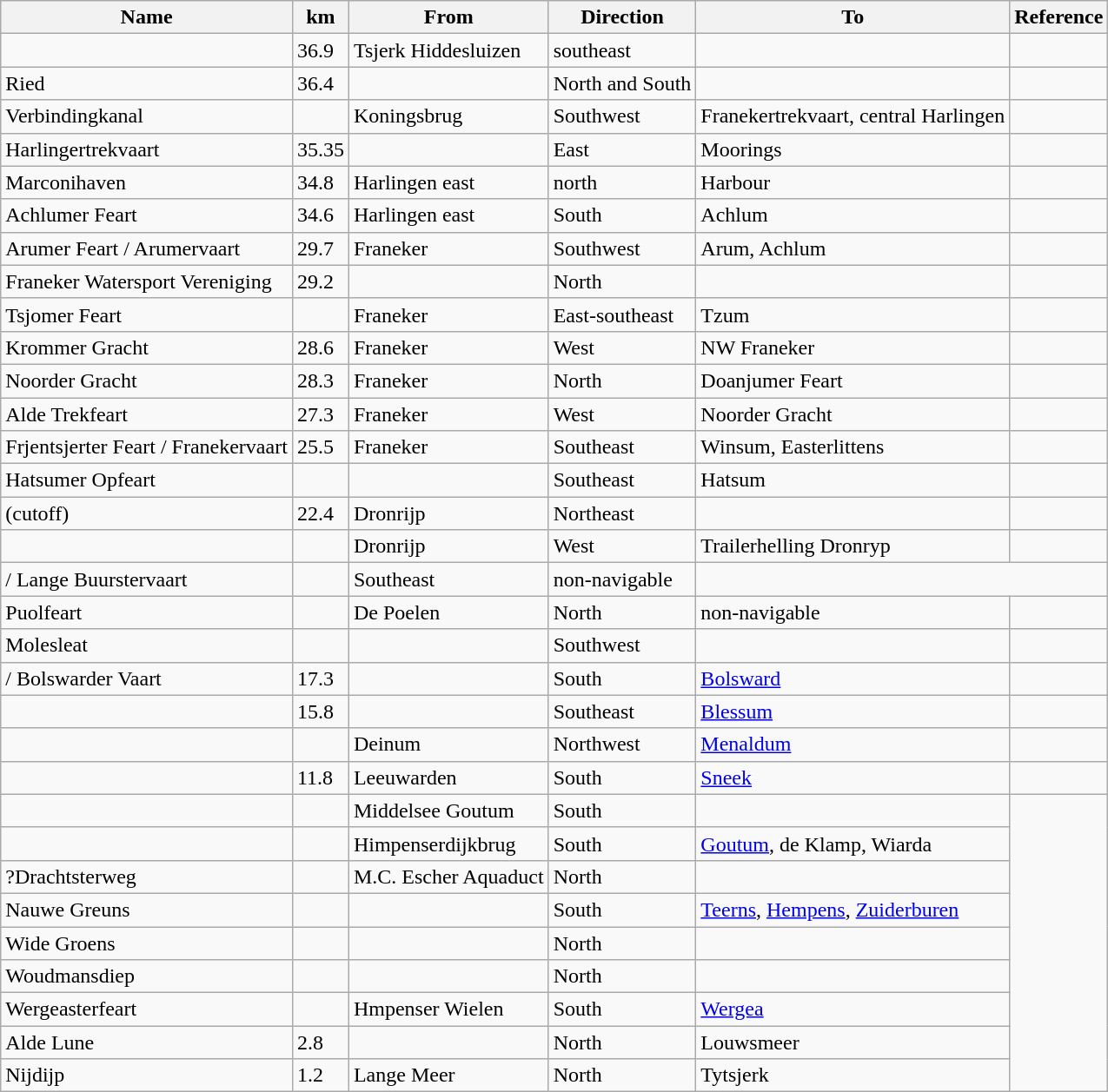<table class="wikitable">
<tr>
<th>Name</th>
<th>km</th>
<th>From</th>
<th>Direction</th>
<th>To</th>
<th>Reference</th>
</tr>
<tr>
<td></td>
<td>36.9</td>
<td>Tsjerk Hiddesluizen</td>
<td>southeast</td>
<td></td>
<td></td>
</tr>
<tr>
<td>Ried</td>
<td>36.4</td>
<td></td>
<td>North and South</td>
<td></td>
<td></td>
</tr>
<tr>
<td>Verbindingkanal</td>
<td></td>
<td>Koningsbrug</td>
<td>Southwest</td>
<td>Franekertrekvaart, central Harlingen</td>
<td></td>
</tr>
<tr>
<td>Harlingertrekvaart</td>
<td>35.35</td>
<td></td>
<td>East</td>
<td>Moorings</td>
<td></td>
</tr>
<tr>
<td>Marconihaven</td>
<td>34.8</td>
<td>Harlingen east</td>
<td>north</td>
<td>Harbour</td>
<td></td>
</tr>
<tr>
<td>Achlumer Feart</td>
<td>34.6</td>
<td>Harlingen east</td>
<td>South</td>
<td>Achlum</td>
<td></td>
</tr>
<tr>
<td>Arumer Feart / Arumervaart</td>
<td>29.7</td>
<td>Franeker</td>
<td>Southwest</td>
<td>Arum, Achlum</td>
<td></td>
</tr>
<tr>
<td>Franeker Watersport Vereniging</td>
<td>29.2</td>
<td></td>
<td>North</td>
<td></td>
<td></td>
</tr>
<tr>
<td>Tsjomer Feart</td>
<td></td>
<td>Franeker</td>
<td>East-southeast</td>
<td>Tzum</td>
<td></td>
</tr>
<tr>
<td>Krommer Gracht</td>
<td>28.6</td>
<td>Franeker</td>
<td>West</td>
<td>NW Franeker</td>
<td></td>
</tr>
<tr>
<td>Noorder Gracht</td>
<td>28.3</td>
<td>Franeker</td>
<td>North</td>
<td>Doanjumer Feart</td>
<td></td>
</tr>
<tr>
<td>Alde Trekfeart</td>
<td>27.3</td>
<td>Franeker</td>
<td>West</td>
<td>Noorder Gracht</td>
<td></td>
</tr>
<tr>
<td>Frjentsjerter Feart / Franekervaart</td>
<td>25.5</td>
<td>Franeker</td>
<td>Southeast</td>
<td>Winsum, Easterlittens</td>
<td></td>
</tr>
<tr>
<td>Hatsumer Opfeart</td>
<td></td>
<td></td>
<td>Southeast</td>
<td>Hatsum</td>
<td></td>
</tr>
<tr>
<td> (cutoff)</td>
<td>22.4</td>
<td>Dronrijp</td>
<td>Northeast</td>
<td></td>
<td></td>
</tr>
<tr>
<td></td>
<td></td>
<td>Dronrijp</td>
<td>West</td>
<td>Trailerhelling Dronryp</td>
<td></td>
</tr>
<tr>
<td> / Lange Buurstervaart</td>
<td></td>
<td>Southeast</td>
<td>non-navigable</td>
</tr>
<tr>
<td>Puolfeart</td>
<td></td>
<td>De Poelen</td>
<td>North</td>
<td>non-navigable</td>
<td></td>
</tr>
<tr>
<td>Molesleat</td>
<td></td>
<td></td>
<td>Southwest</td>
<td></td>
<td></td>
</tr>
<tr>
<td> / Bolswarder Vaart</td>
<td>17.3</td>
<td></td>
<td>South</td>
<td><a href='#'>Bolsward</a></td>
<td></td>
</tr>
<tr>
<td></td>
<td>15.8</td>
<td></td>
<td>Southeast</td>
<td><a href='#'>Blessum</a></td>
</tr>
<tr>
<td></td>
<td></td>
<td>Deinum</td>
<td>Northwest</td>
<td><a href='#'>Menaldum</a></td>
<td></td>
</tr>
<tr>
<td></td>
<td>11.8</td>
<td>Leeuwarden</td>
<td>South</td>
<td><a href='#'>Sneek</a></td>
<td></td>
</tr>
<tr>
<td></td>
<td></td>
<td>Middelsee Goutum</td>
<td>South</td>
<td></td>
</tr>
<tr>
<td></td>
<td></td>
<td>Himpenserdijkbrug</td>
<td>South</td>
<td><a href='#'>Goutum</a>, de Klamp, Wiarda</td>
</tr>
<tr>
<td>?Drachtsterweg</td>
<td></td>
<td>M.C. Escher Aquaduct</td>
<td>North</td>
<td></td>
</tr>
<tr>
<td>Nauwe Greuns</td>
<td></td>
<td></td>
<td>South</td>
<td><a href='#'>Teerns</a>, <a href='#'>Hempens</a>, <a href='#'>Zuiderburen</a></td>
</tr>
<tr>
<td>Wide Groens</td>
<td></td>
<td></td>
<td>North</td>
<td></td>
</tr>
<tr>
<td>Woudmansdiep</td>
<td></td>
<td></td>
<td>North</td>
<td></td>
</tr>
<tr>
<td>Wergeasterfeart</td>
<td></td>
<td>Hmpenser Wielen</td>
<td>South</td>
<td><a href='#'>Wergea</a></td>
</tr>
<tr>
<td>Alde Lune</td>
<td>2.8</td>
<td></td>
<td>North</td>
<td>Louwsmeer</td>
</tr>
<tr>
<td>Nijdijp</td>
<td>1.2</td>
<td>Lange Meer</td>
<td>North</td>
<td>Tytsjerk</td>
</tr>
</table>
